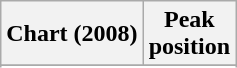<table class="wikitable sortable plainrowheaders" style="text-align:center">
<tr>
<th scope="col">Chart (2008)</th>
<th scope="col">Peak<br>position</th>
</tr>
<tr>
</tr>
<tr>
</tr>
<tr>
</tr>
<tr>
</tr>
<tr>
</tr>
<tr>
</tr>
<tr>
</tr>
<tr>
</tr>
</table>
